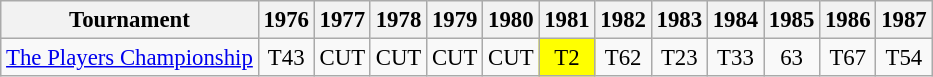<table class="wikitable" style="font-size:95%;text-align:center;">
<tr>
<th>Tournament</th>
<th>1976</th>
<th>1977</th>
<th>1978</th>
<th>1979</th>
<th>1980</th>
<th>1981</th>
<th>1982</th>
<th>1983</th>
<th>1984</th>
<th>1985</th>
<th>1986</th>
<th>1987</th>
</tr>
<tr>
<td align=left><a href='#'>The Players Championship</a></td>
<td>T43</td>
<td>CUT</td>
<td>CUT</td>
<td>CUT</td>
<td>CUT</td>
<td style="background:yellow;">T2</td>
<td>T62</td>
<td>T23</td>
<td>T33</td>
<td>63</td>
<td>T67</td>
<td>T54</td>
</tr>
</table>
